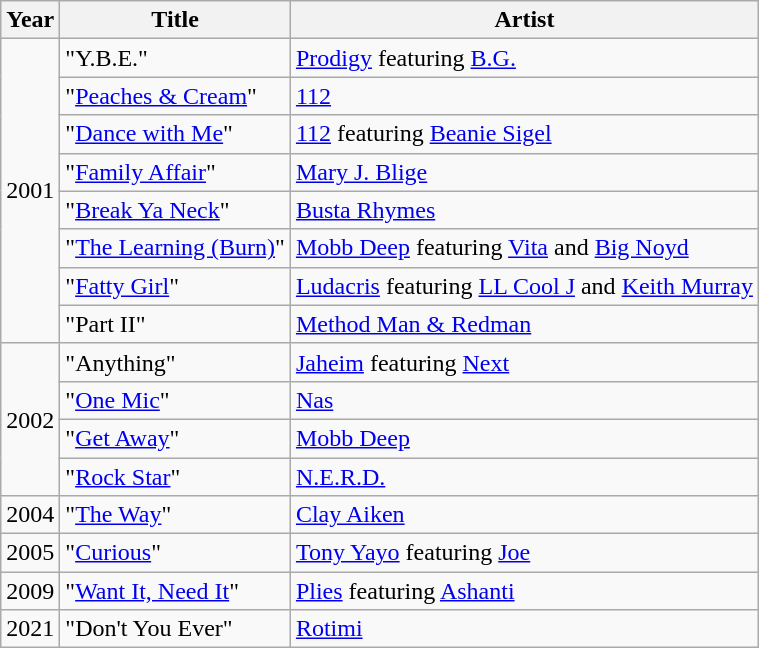<table class="wikitable sortable">
<tr>
<th>Year</th>
<th>Title</th>
<th>Artist</th>
</tr>
<tr>
<td rowspan=8>2001</td>
<td>"Y.B.E."</td>
<td><a href='#'>Prodigy</a> featuring <a href='#'>B.G.</a></td>
</tr>
<tr>
<td>"<a href='#'>Peaches & Cream</a>"</td>
<td><a href='#'>112</a></td>
</tr>
<tr>
<td>"<a href='#'>Dance with Me</a>"</td>
<td><a href='#'>112</a> featuring <a href='#'>Beanie Sigel</a></td>
</tr>
<tr>
<td>"<a href='#'>Family Affair</a>"</td>
<td><a href='#'>Mary J. Blige</a></td>
</tr>
<tr>
<td>"<a href='#'>Break Ya Neck</a>"</td>
<td><a href='#'>Busta Rhymes</a></td>
</tr>
<tr>
<td>"<a href='#'>The Learning (Burn)</a>"</td>
<td><a href='#'>Mobb Deep</a> featuring <a href='#'>Vita</a> and <a href='#'>Big Noyd</a></td>
</tr>
<tr>
<td>"<a href='#'>Fatty Girl</a>"</td>
<td><a href='#'>Ludacris</a> featuring <a href='#'>LL Cool J</a> and <a href='#'>Keith Murray</a></td>
</tr>
<tr>
<td>"Part II"</td>
<td><a href='#'>Method Man & Redman</a></td>
</tr>
<tr>
<td rowspan=4>2002</td>
<td>"Anything"</td>
<td><a href='#'>Jaheim</a> featuring <a href='#'>Next</a></td>
</tr>
<tr>
<td>"<a href='#'>One Mic</a>"</td>
<td><a href='#'>Nas</a></td>
</tr>
<tr>
<td>"<a href='#'>Get Away</a>"</td>
<td><a href='#'>Mobb Deep</a></td>
</tr>
<tr>
<td>"<a href='#'>Rock Star</a>"</td>
<td><a href='#'>N.E.R.D.</a></td>
</tr>
<tr>
<td>2004</td>
<td>"<a href='#'>The Way</a>"</td>
<td><a href='#'>Clay Aiken</a></td>
</tr>
<tr>
<td>2005</td>
<td>"<a href='#'>Curious</a>"</td>
<td><a href='#'>Tony Yayo</a> featuring <a href='#'>Joe</a></td>
</tr>
<tr>
<td>2009</td>
<td>"<a href='#'>Want It, Need It</a>"</td>
<td><a href='#'>Plies</a> featuring <a href='#'>Ashanti</a></td>
</tr>
<tr>
<td>2021</td>
<td>"Don't You Ever"</td>
<td><a href='#'>Rotimi</a></td>
</tr>
</table>
